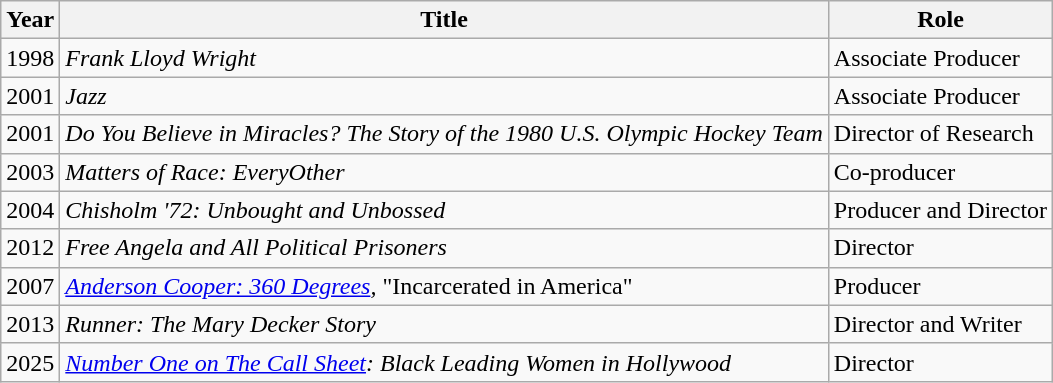<table class="wikitable">
<tr>
<th>Year</th>
<th>Title</th>
<th>Role</th>
</tr>
<tr>
<td>1998</td>
<td><em>Frank Lloyd Wright</em></td>
<td>Associate Producer</td>
</tr>
<tr>
<td>2001</td>
<td><em>Jazz</em></td>
<td>Associate Producer</td>
</tr>
<tr>
<td>2001</td>
<td><em>Do You Believe in Miracles? The Story of the 1980 U.S. Olympic Hockey Team</em></td>
<td>Director of Research</td>
</tr>
<tr>
<td>2003</td>
<td><em>Matters of Race: EveryOther</em></td>
<td>Co-producer</td>
</tr>
<tr>
<td>2004</td>
<td><em>Chisholm '72: Unbought and Unbossed</em></td>
<td>Producer and Director</td>
</tr>
<tr>
<td>2012</td>
<td><em>Free Angela and All Political Prisoners</em></td>
<td>Director</td>
</tr>
<tr>
<td>2007</td>
<td><em><a href='#'>Anderson Cooper: 360 Degrees</a>,</em> "Incarcerated in America"</td>
<td>Producer</td>
</tr>
<tr>
<td>2013</td>
<td><em>Runner: The Mary Decker Story</em></td>
<td>Director and Writer</td>
</tr>
<tr>
<td>2025</td>
<td><em><a href='#'>Number One on The Call Sheet</a>: Black Leading Women in Hollywood</em></td>
<td>Director</td>
</tr>
</table>
